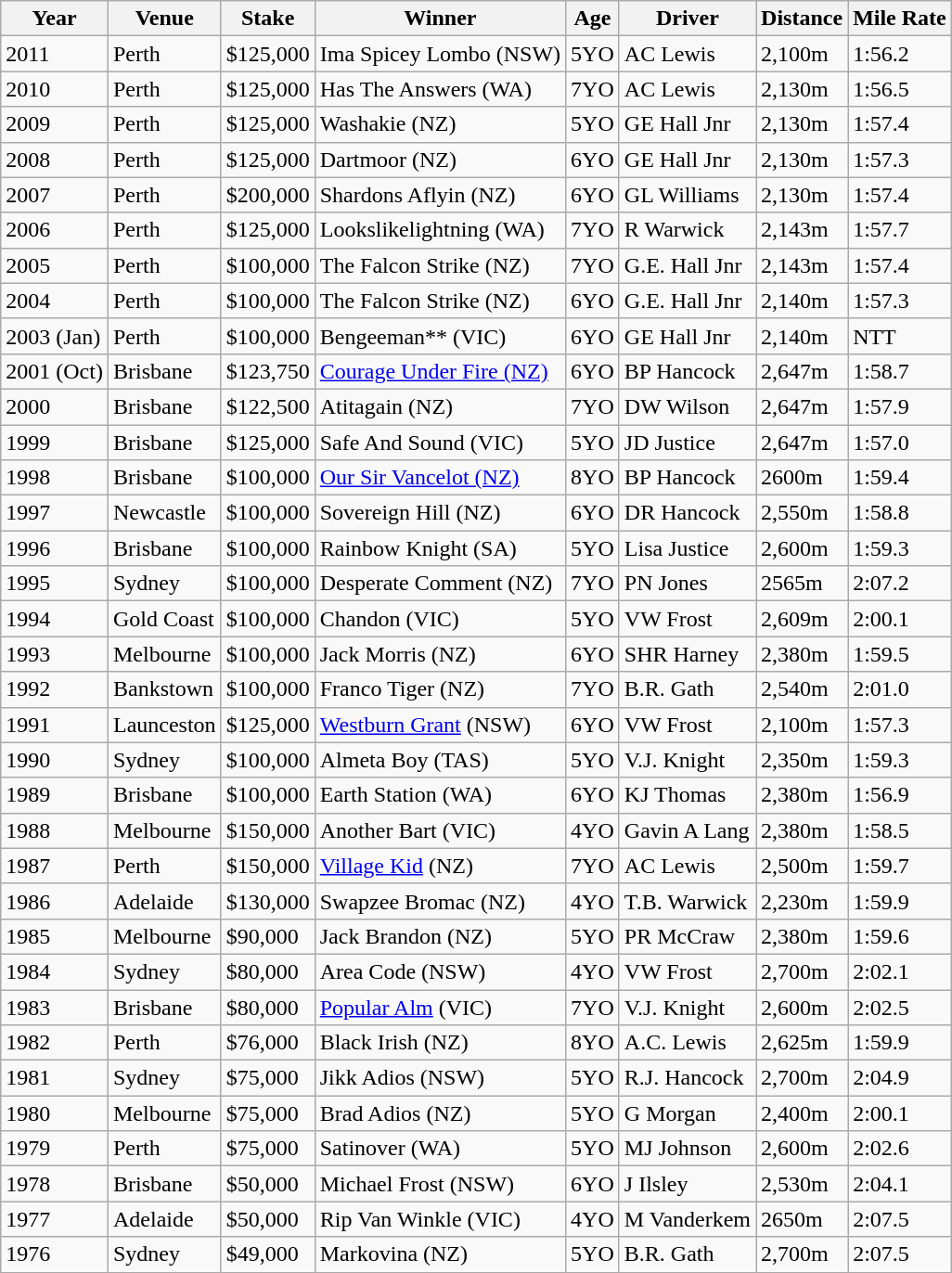<table class="wikitable sortable" border="1">
<tr>
<th>Year</th>
<th>Venue</th>
<th>Stake</th>
<th>Winner</th>
<th>Age</th>
<th>Driver</th>
<th>Distance</th>
<th>Mile Rate</th>
</tr>
<tr>
<td>2011</td>
<td>Perth</td>
<td>$125,000</td>
<td>Ima Spicey Lombo (NSW)</td>
<td>5YO</td>
<td>AC Lewis</td>
<td>2,100m</td>
<td>1:56.2</td>
</tr>
<tr>
<td>2010</td>
<td>Perth</td>
<td>$125,000</td>
<td>Has The Answers (WA)</td>
<td>7YO</td>
<td>AC Lewis</td>
<td>2,130m</td>
<td>1:56.5</td>
</tr>
<tr>
<td>2009</td>
<td>Perth</td>
<td>$125,000</td>
<td>Washakie (NZ)</td>
<td>5YO</td>
<td>GE Hall Jnr</td>
<td>2,130m</td>
<td>1:57.4</td>
</tr>
<tr>
<td>2008</td>
<td>Perth</td>
<td>$125,000</td>
<td>Dartmoor (NZ)</td>
<td>6YO</td>
<td>GE Hall Jnr</td>
<td>2,130m</td>
<td>1:57.3</td>
</tr>
<tr>
<td>2007</td>
<td>Perth</td>
<td>$200,000</td>
<td>Shardons Aflyin (NZ)</td>
<td>6YO</td>
<td>GL Williams</td>
<td>2,130m</td>
<td>1:57.4</td>
</tr>
<tr>
<td>2006</td>
<td>Perth</td>
<td>$125,000</td>
<td>Lookslikelightning (WA)</td>
<td>7YO</td>
<td>R Warwick</td>
<td>2,143m</td>
<td>1:57.7</td>
</tr>
<tr>
<td>2005</td>
<td>Perth</td>
<td>$100,000</td>
<td>The Falcon Strike (NZ)</td>
<td>7YO</td>
<td>G.E. Hall Jnr</td>
<td>2,143m</td>
<td>1:57.4</td>
</tr>
<tr>
<td>2004</td>
<td>Perth</td>
<td>$100,000</td>
<td>The Falcon Strike (NZ)</td>
<td>6YO</td>
<td>G.E. Hall Jnr</td>
<td>2,140m</td>
<td>1:57.3</td>
</tr>
<tr>
<td>2003 (Jan)</td>
<td>Perth</td>
<td>$100,000</td>
<td>Bengeeman** (VIC)</td>
<td>6YO</td>
<td>GE Hall Jnr</td>
<td>2,140m</td>
<td>NTT</td>
</tr>
<tr>
<td>2001 (Oct)</td>
<td>Brisbane</td>
<td>$123,750</td>
<td><a href='#'>Courage Under Fire (NZ)</a></td>
<td>6YO</td>
<td>BP Hancock</td>
<td>2,647m</td>
<td>1:58.7</td>
</tr>
<tr>
<td>2000</td>
<td>Brisbane</td>
<td>$122,500</td>
<td>Atitagain (NZ)</td>
<td>7YO</td>
<td>DW Wilson</td>
<td>2,647m</td>
<td>1:57.9</td>
</tr>
<tr>
<td>1999</td>
<td>Brisbane</td>
<td>$125,000</td>
<td>Safe And Sound (VIC)</td>
<td>5YO</td>
<td>JD Justice</td>
<td>2,647m</td>
<td>1:57.0</td>
</tr>
<tr>
<td>1998</td>
<td>Brisbane</td>
<td>$100,000</td>
<td><a href='#'>Our Sir Vancelot (NZ)</a></td>
<td>8YO</td>
<td>BP Hancock</td>
<td>2600m</td>
<td>1:59.4</td>
</tr>
<tr>
<td>1997</td>
<td>Newcastle</td>
<td>$100,000</td>
<td>Sovereign Hill (NZ)</td>
<td>6YO</td>
<td>DR Hancock</td>
<td>2,550m</td>
<td>1:58.8</td>
</tr>
<tr>
<td>1996</td>
<td>Brisbane</td>
<td>$100,000</td>
<td>Rainbow Knight (SA)</td>
<td>5YO</td>
<td>Lisa Justice</td>
<td>2,600m</td>
<td>1:59.3</td>
</tr>
<tr>
<td>1995</td>
<td>Sydney</td>
<td>$100,000</td>
<td>Desperate Comment (NZ)</td>
<td>7YO</td>
<td>PN Jones</td>
<td>2565m</td>
<td>2:07.2</td>
</tr>
<tr>
<td>1994</td>
<td>Gold Coast</td>
<td>$100,000</td>
<td>Chandon (VIC)</td>
<td>5YO</td>
<td>VW Frost</td>
<td>2,609m</td>
<td>2:00.1</td>
</tr>
<tr>
<td>1993</td>
<td>Melbourne</td>
<td>$100,000</td>
<td>Jack Morris (NZ)</td>
<td>6YO</td>
<td>SHR Harney</td>
<td>2,380m</td>
<td>1:59.5</td>
</tr>
<tr>
<td>1992</td>
<td>Bankstown</td>
<td>$100,000</td>
<td>Franco Tiger (NZ)</td>
<td>7YO</td>
<td>B.R. Gath</td>
<td>2,540m</td>
<td>2:01.0</td>
</tr>
<tr>
<td>1991</td>
<td>Launceston</td>
<td>$125,000</td>
<td><a href='#'>Westburn Grant</a> (NSW)</td>
<td>6YO</td>
<td>VW Frost</td>
<td>2,100m</td>
<td>1:57.3</td>
</tr>
<tr>
<td>1990</td>
<td>Sydney</td>
<td>$100,000</td>
<td>Almeta Boy (TAS)</td>
<td>5YO</td>
<td>V.J. Knight</td>
<td>2,350m</td>
<td>1:59.3</td>
</tr>
<tr>
<td>1989</td>
<td>Brisbane</td>
<td>$100,000</td>
<td>Earth Station (WA)</td>
<td>6YO</td>
<td>KJ Thomas</td>
<td>2,380m</td>
<td>1:56.9</td>
</tr>
<tr>
<td>1988</td>
<td>Melbourne</td>
<td>$150,000</td>
<td>Another Bart (VIC)</td>
<td>4YO</td>
<td>Gavin A Lang</td>
<td>2,380m</td>
<td>1:58.5</td>
</tr>
<tr>
<td>1987</td>
<td>Perth</td>
<td>$150,000</td>
<td><a href='#'>Village Kid</a> (NZ)</td>
<td>7YO</td>
<td>AC Lewis</td>
<td>2,500m</td>
<td>1:59.7</td>
</tr>
<tr>
<td>1986</td>
<td>Adelaide</td>
<td>$130,000</td>
<td>Swapzee Bromac (NZ)</td>
<td>4YO</td>
<td>T.B. Warwick</td>
<td>2,230m</td>
<td>1:59.9</td>
</tr>
<tr>
<td>1985</td>
<td>Melbourne</td>
<td>$90,000</td>
<td>Jack Brandon (NZ)</td>
<td>5YO</td>
<td>PR McCraw</td>
<td>2,380m</td>
<td>1:59.6</td>
</tr>
<tr>
<td>1984</td>
<td>Sydney</td>
<td>$80,000</td>
<td>Area Code (NSW)</td>
<td>4YO</td>
<td>VW Frost</td>
<td>2,700m</td>
<td>2:02.1</td>
</tr>
<tr>
<td>1983</td>
<td>Brisbane</td>
<td>$80,000</td>
<td><a href='#'>Popular Alm</a> (VIC)</td>
<td>7YO</td>
<td>V.J. Knight</td>
<td>2,600m</td>
<td>2:02.5</td>
</tr>
<tr>
<td>1982</td>
<td>Perth</td>
<td>$76,000</td>
<td>Black Irish (NZ)</td>
<td>8YO</td>
<td>A.C. Lewis</td>
<td>2,625m</td>
<td>1:59.9</td>
</tr>
<tr>
<td>1981</td>
<td>Sydney</td>
<td>$75,000</td>
<td>Jikk Adios (NSW)</td>
<td>5YO</td>
<td>R.J. Hancock</td>
<td>2,700m</td>
<td>2:04.9</td>
</tr>
<tr>
<td>1980</td>
<td>Melbourne</td>
<td>$75,000</td>
<td>Brad Adios (NZ)</td>
<td>5YO</td>
<td>G Morgan</td>
<td>2,400m</td>
<td>2:00.1</td>
</tr>
<tr>
<td>1979</td>
<td>Perth</td>
<td>$75,000</td>
<td>Satinover (WA)</td>
<td>5YO</td>
<td>MJ Johnson</td>
<td>2,600m</td>
<td>2:02.6</td>
</tr>
<tr>
<td>1978</td>
<td>Brisbane</td>
<td>$50,000</td>
<td>Michael Frost (NSW)</td>
<td>6YO</td>
<td>J Ilsley</td>
<td>2,530m</td>
<td>2:04.1</td>
</tr>
<tr>
<td>1977</td>
<td>Adelaide</td>
<td>$50,000</td>
<td>Rip Van Winkle (VIC)</td>
<td>4YO</td>
<td>M Vanderkem</td>
<td>2650m</td>
<td>2:07.5</td>
</tr>
<tr>
<td>1976</td>
<td>Sydney</td>
<td>$49,000</td>
<td>Markovina (NZ)</td>
<td>5YO</td>
<td>B.R. Gath</td>
<td>2,700m</td>
<td>2:07.5</td>
</tr>
<tr>
</tr>
</table>
